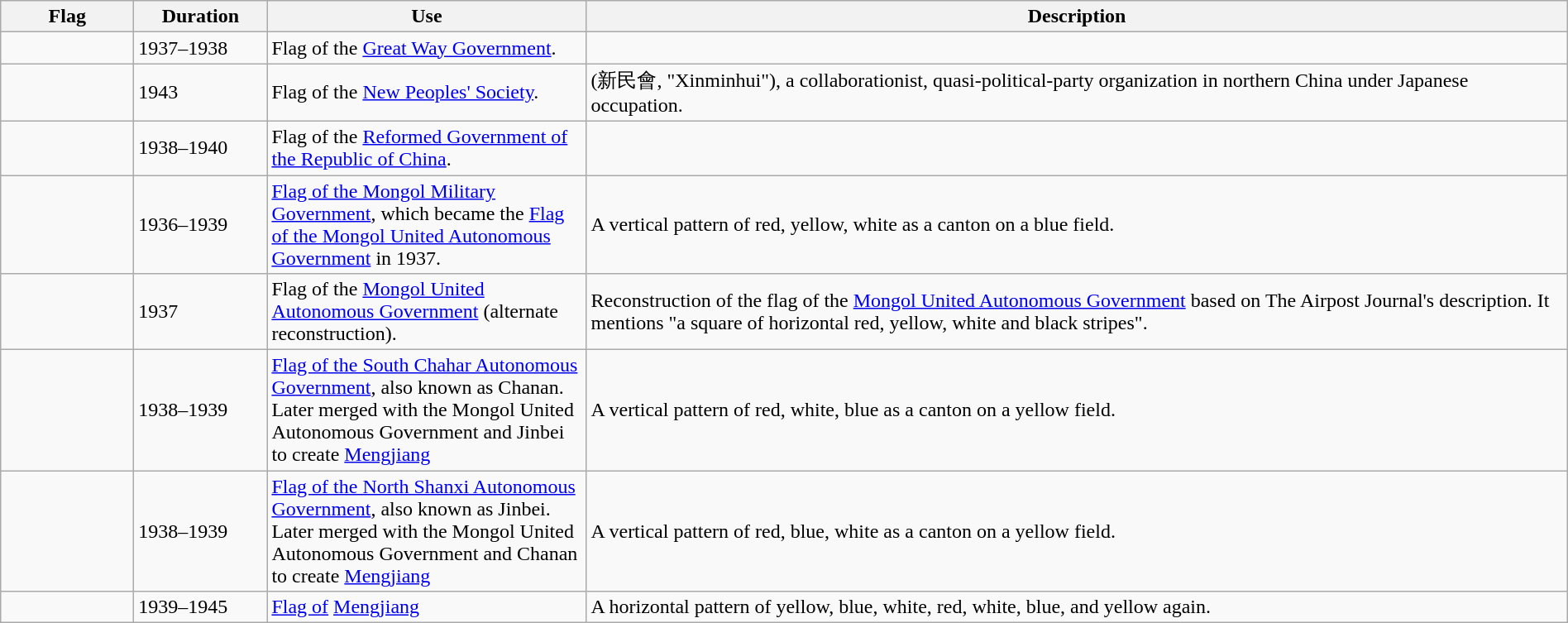<table class="wikitable" width="100%">
<tr>
<th style="width:100px;">Flag</th>
<th style="width:100px;">Duration</th>
<th style="width:250px;">Use</th>
<th style="min-width:250px">Description</th>
</tr>
<tr>
<td></td>
<td>1937–1938</td>
<td>Flag of the <a href='#'>Great Way Government</a>.</td>
<td></td>
</tr>
<tr>
<td></td>
<td>1943</td>
<td>Flag of the <a href='#'>New Peoples' Society</a>.</td>
<td> (新民會, "Xinminhui"), a collaborationist, quasi-political-party organization in northern China under Japanese occupation.</td>
</tr>
<tr>
<td></td>
<td>1938–1940</td>
<td>Flag of the <a href='#'>Reformed Government of the Republic of China</a>.</td>
<td></td>
</tr>
<tr>
<td></td>
<td>1936–1939</td>
<td><a href='#'>Flag of the Mongol Military Government</a>, which became the <a href='#'>Flag of the Mongol United Autonomous Government</a> in 1937.</td>
<td>A vertical pattern of red, yellow, white as a canton on a blue field.</td>
</tr>
<tr>
<td></td>
<td>1937</td>
<td>Flag of the <a href='#'>Mongol United Autonomous Government</a> (alternate reconstruction).</td>
<td>Reconstruction of the flag of the <a href='#'>Mongol United Autonomous Government</a> based on The Airpost Journal's description. It mentions "a square of horizontal red, yellow, white and black stripes".</td>
</tr>
<tr>
<td></td>
<td>1938–1939</td>
<td><a href='#'>Flag of the South Chahar Autonomous Government</a>, also known as Chanan. Later merged with the Mongol United Autonomous Government and Jinbei to create <a href='#'>Mengjiang</a></td>
<td>A vertical pattern of red, white, blue as a canton on a yellow field.</td>
</tr>
<tr>
<td></td>
<td>1938–1939</td>
<td><a href='#'>Flag of the North Shanxi Autonomous Government</a>, also known as Jinbei. Later merged with the Mongol United Autonomous Government and Chanan to create <a href='#'>Mengjiang</a></td>
<td>A vertical pattern of red, blue, white as a canton on a yellow field.</td>
</tr>
<tr>
<td></td>
<td>1939–1945</td>
<td><a href='#'>Flag of</a> <a href='#'>Mengjiang</a></td>
<td>A horizontal pattern of yellow, blue, white, red, white, blue, and yellow again.</td>
</tr>
</table>
